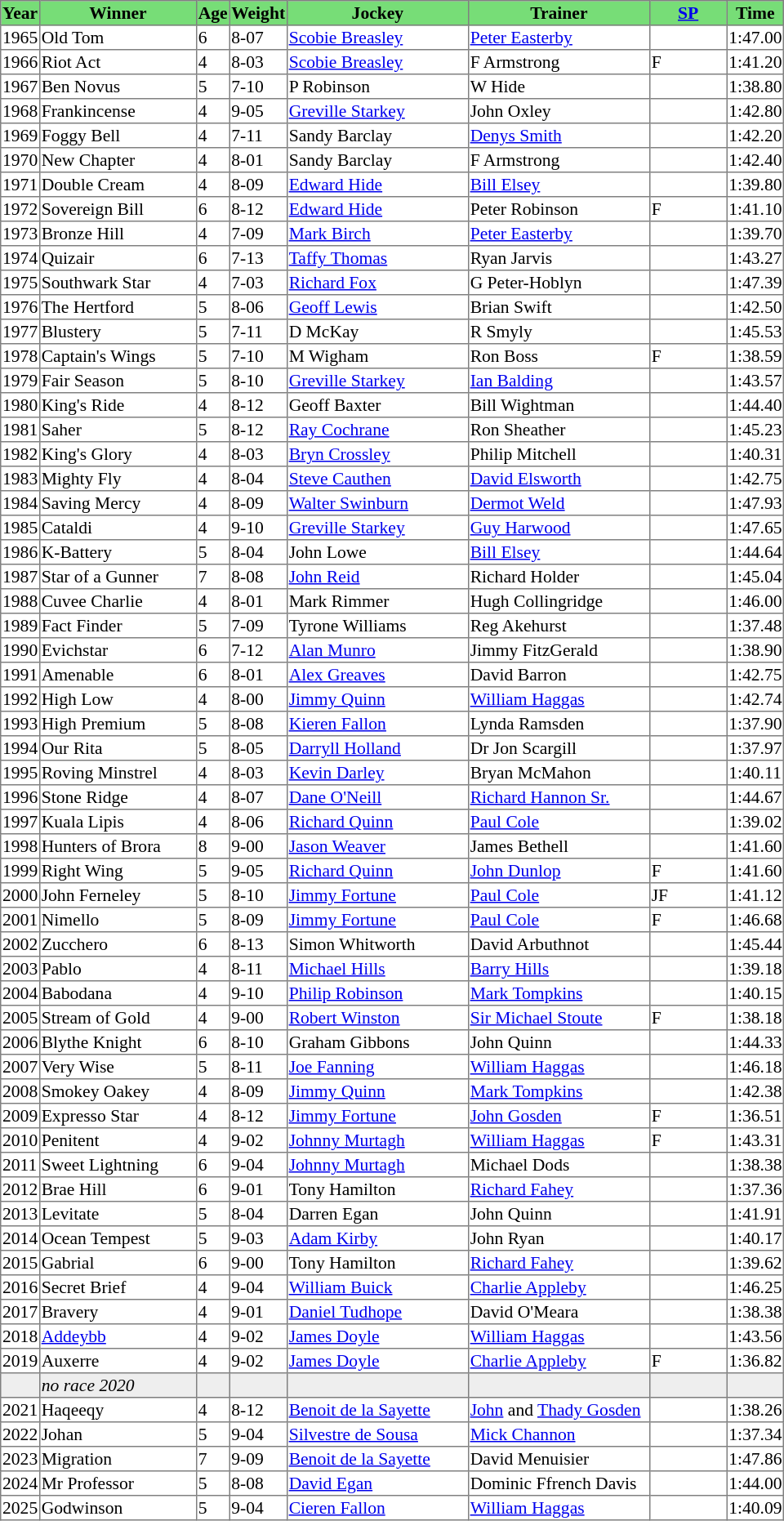<table class = "sortable" | border="1" style="border-collapse: collapse; font-size:90%">
<tr bgcolor="#77dd77" align="center">
<th>Year</th>
<th>Winner</th>
<th>Age</th>
<th>Weight</th>
<th>Jockey</th>
<th>Trainer</th>
<th><a href='#'>SP</a></th>
<th>Time</th>
</tr>
<tr>
<td>1965</td>
<td width=125px>Old Tom</td>
<td>6</td>
<td>8-07</td>
<td width = 145px><a href='#'>Scobie Breasley</a></td>
<td width = 145px><a href='#'>Peter Easterby</a></td>
<td width = 60px></td>
<td>1:47.00</td>
</tr>
<tr>
<td>1966</td>
<td>Riot Act</td>
<td>4</td>
<td>8-03</td>
<td><a href='#'>Scobie Breasley</a></td>
<td>F Armstrong</td>
<td> F</td>
<td>1:41.20</td>
</tr>
<tr>
<td>1967</td>
<td>Ben Novus</td>
<td>5</td>
<td>7-10</td>
<td>P Robinson</td>
<td>W Hide</td>
<td></td>
<td>1:38.80</td>
</tr>
<tr>
<td>1968</td>
<td>Frankincense</td>
<td>4</td>
<td>9-05</td>
<td><a href='#'>Greville Starkey</a></td>
<td>John Oxley</td>
<td></td>
<td>1:42.80</td>
</tr>
<tr>
<td>1969</td>
<td>Foggy Bell</td>
<td>4</td>
<td>7-11</td>
<td>Sandy Barclay</td>
<td><a href='#'>Denys Smith</a></td>
<td></td>
<td>1:42.20</td>
</tr>
<tr>
<td>1970</td>
<td>New Chapter</td>
<td>4</td>
<td>8-01</td>
<td>Sandy Barclay</td>
<td>F Armstrong</td>
<td></td>
<td>1:42.40</td>
</tr>
<tr>
<td>1971</td>
<td>Double Cream</td>
<td>4</td>
<td>8-09</td>
<td><a href='#'>Edward Hide</a></td>
<td><a href='#'>Bill Elsey</a></td>
<td></td>
<td>1:39.80</td>
</tr>
<tr>
<td>1972</td>
<td>Sovereign Bill</td>
<td>6</td>
<td>8-12</td>
<td><a href='#'>Edward Hide</a></td>
<td>Peter Robinson</td>
<td> F</td>
<td>1:41.10</td>
</tr>
<tr>
<td>1973</td>
<td>Bronze Hill</td>
<td>4</td>
<td>7-09</td>
<td><a href='#'>Mark Birch</a></td>
<td><a href='#'>Peter Easterby</a></td>
<td></td>
<td>1:39.70</td>
</tr>
<tr>
<td>1974</td>
<td>Quizair</td>
<td>6</td>
<td>7-13</td>
<td><a href='#'>Taffy Thomas</a></td>
<td>Ryan Jarvis</td>
<td></td>
<td>1:43.27</td>
</tr>
<tr>
<td>1975</td>
<td>Southwark Star</td>
<td>4</td>
<td>7-03</td>
<td><a href='#'>Richard Fox</a></td>
<td>G Peter-Hoblyn</td>
<td></td>
<td>1:47.39</td>
</tr>
<tr>
<td>1976</td>
<td>The Hertford</td>
<td>5</td>
<td>8-06</td>
<td><a href='#'>Geoff Lewis</a></td>
<td>Brian Swift</td>
<td></td>
<td>1:42.50</td>
</tr>
<tr>
<td>1977</td>
<td>Blustery</td>
<td>5</td>
<td>7-11</td>
<td>D McKay</td>
<td>R Smyly</td>
<td></td>
<td>1:45.53</td>
</tr>
<tr>
<td>1978</td>
<td>Captain's Wings</td>
<td>5</td>
<td>7-10</td>
<td>M Wigham</td>
<td>Ron Boss</td>
<td> F</td>
<td>1:38.59</td>
</tr>
<tr>
<td>1979</td>
<td>Fair Season</td>
<td>5</td>
<td>8-10</td>
<td><a href='#'>Greville Starkey</a></td>
<td><a href='#'>Ian Balding</a></td>
<td></td>
<td>1:43.57</td>
</tr>
<tr>
<td>1980</td>
<td>King's Ride</td>
<td>4</td>
<td>8-12</td>
<td>Geoff Baxter</td>
<td>Bill Wightman</td>
<td></td>
<td>1:44.40</td>
</tr>
<tr>
<td>1981</td>
<td>Saher</td>
<td>5</td>
<td>8-12</td>
<td><a href='#'>Ray Cochrane</a></td>
<td>Ron Sheather</td>
<td></td>
<td>1:45.23</td>
</tr>
<tr>
<td>1982</td>
<td>King's Glory</td>
<td>4</td>
<td>8-03</td>
<td><a href='#'>Bryn Crossley</a></td>
<td>Philip Mitchell</td>
<td></td>
<td>1:40.31</td>
</tr>
<tr>
<td>1983</td>
<td>Mighty Fly</td>
<td>4</td>
<td>8-04</td>
<td><a href='#'>Steve Cauthen</a></td>
<td><a href='#'>David Elsworth</a></td>
<td></td>
<td>1:42.75</td>
</tr>
<tr>
<td>1984</td>
<td>Saving Mercy</td>
<td>4</td>
<td>8-09</td>
<td><a href='#'>Walter Swinburn</a></td>
<td><a href='#'>Dermot Weld</a></td>
<td></td>
<td>1:47.93</td>
</tr>
<tr>
<td>1985</td>
<td>Cataldi</td>
<td>4</td>
<td>9-10</td>
<td><a href='#'>Greville Starkey</a></td>
<td><a href='#'>Guy Harwood</a></td>
<td></td>
<td>1:47.65</td>
</tr>
<tr>
<td>1986</td>
<td>K-Battery</td>
<td>5</td>
<td>8-04</td>
<td>John Lowe</td>
<td><a href='#'>Bill Elsey</a></td>
<td></td>
<td>1:44.64</td>
</tr>
<tr>
<td>1987</td>
<td>Star of a Gunner</td>
<td>7</td>
<td>8-08</td>
<td><a href='#'>John Reid</a></td>
<td>Richard Holder</td>
<td></td>
<td>1:45.04</td>
</tr>
<tr>
<td>1988</td>
<td>Cuvee Charlie</td>
<td>4</td>
<td>8-01</td>
<td>Mark Rimmer</td>
<td>Hugh Collingridge</td>
<td></td>
<td>1:46.00</td>
</tr>
<tr>
<td>1989</td>
<td>Fact Finder</td>
<td>5</td>
<td>7-09</td>
<td>Tyrone Williams</td>
<td>Reg Akehurst</td>
<td></td>
<td>1:37.48</td>
</tr>
<tr>
<td>1990</td>
<td>Evichstar</td>
<td>6</td>
<td>7-12</td>
<td><a href='#'>Alan Munro</a></td>
<td>Jimmy FitzGerald</td>
<td></td>
<td>1:38.90</td>
</tr>
<tr>
<td>1991</td>
<td>Amenable</td>
<td>6</td>
<td>8-01</td>
<td><a href='#'>Alex Greaves</a></td>
<td>David Barron</td>
<td></td>
<td>1:42.75</td>
</tr>
<tr>
<td>1992</td>
<td>High Low</td>
<td>4</td>
<td>8-00</td>
<td><a href='#'>Jimmy Quinn</a></td>
<td><a href='#'>William Haggas</a></td>
<td></td>
<td>1:42.74</td>
</tr>
<tr>
<td>1993</td>
<td>High Premium</td>
<td>5</td>
<td>8-08</td>
<td><a href='#'>Kieren Fallon</a></td>
<td>Lynda Ramsden</td>
<td></td>
<td>1:37.90</td>
</tr>
<tr>
<td>1994</td>
<td>Our Rita</td>
<td>5</td>
<td>8-05</td>
<td><a href='#'>Darryll Holland</a></td>
<td>Dr Jon Scargill</td>
<td></td>
<td>1:37.97</td>
</tr>
<tr>
<td>1995</td>
<td>Roving Minstrel</td>
<td>4</td>
<td>8-03</td>
<td><a href='#'>Kevin Darley</a></td>
<td>Bryan McMahon</td>
<td></td>
<td>1:40.11</td>
</tr>
<tr>
<td>1996</td>
<td>Stone Ridge</td>
<td>4</td>
<td>8-07</td>
<td><a href='#'>Dane O'Neill</a></td>
<td><a href='#'>Richard Hannon Sr.</a></td>
<td></td>
<td>1:44.67</td>
</tr>
<tr>
<td>1997</td>
<td>Kuala Lipis</td>
<td>4</td>
<td>8-06</td>
<td><a href='#'>Richard Quinn</a></td>
<td><a href='#'>Paul Cole</a></td>
<td></td>
<td>1:39.02</td>
</tr>
<tr>
<td>1998</td>
<td>Hunters of Brora</td>
<td>8</td>
<td>9-00</td>
<td><a href='#'>Jason Weaver</a></td>
<td>James Bethell</td>
<td></td>
<td>1:41.60</td>
</tr>
<tr>
<td>1999</td>
<td>Right Wing</td>
<td>5</td>
<td>9-05</td>
<td><a href='#'>Richard Quinn</a></td>
<td><a href='#'>John Dunlop</a></td>
<td> F</td>
<td>1:41.60</td>
</tr>
<tr>
<td>2000</td>
<td>John Ferneley</td>
<td>5</td>
<td>8-10</td>
<td><a href='#'>Jimmy Fortune</a></td>
<td><a href='#'>Paul Cole</a></td>
<td> JF</td>
<td>1:41.12</td>
</tr>
<tr>
<td>2001</td>
<td>Nimello</td>
<td>5</td>
<td>8-09</td>
<td><a href='#'>Jimmy Fortune</a></td>
<td><a href='#'>Paul Cole</a></td>
<td> F</td>
<td>1:46.68</td>
</tr>
<tr>
<td>2002</td>
<td>Zucchero</td>
<td>6</td>
<td>8-13</td>
<td>Simon Whitworth</td>
<td>David Arbuthnot</td>
<td></td>
<td>1:45.44</td>
</tr>
<tr>
<td>2003</td>
<td>Pablo</td>
<td>4</td>
<td>8-11</td>
<td><a href='#'>Michael Hills</a></td>
<td><a href='#'>Barry Hills</a></td>
<td></td>
<td>1:39.18</td>
</tr>
<tr>
<td>2004</td>
<td>Babodana</td>
<td>4</td>
<td>9-10</td>
<td><a href='#'>Philip Robinson</a></td>
<td><a href='#'>Mark Tompkins</a></td>
<td></td>
<td>1:40.15</td>
</tr>
<tr>
<td>2005</td>
<td>Stream of Gold</td>
<td>4</td>
<td>9-00</td>
<td><a href='#'>Robert Winston</a></td>
<td><a href='#'>Sir Michael Stoute</a></td>
<td> F</td>
<td>1:38.18</td>
</tr>
<tr>
<td>2006</td>
<td>Blythe Knight </td>
<td>6</td>
<td>8-10</td>
<td>Graham Gibbons</td>
<td>John Quinn</td>
<td></td>
<td>1:44.33</td>
</tr>
<tr>
<td>2007</td>
<td>Very Wise </td>
<td>5</td>
<td>8-11</td>
<td><a href='#'>Joe Fanning</a></td>
<td><a href='#'>William Haggas</a></td>
<td></td>
<td>1:46.18</td>
</tr>
<tr>
<td>2008</td>
<td>Smokey Oakey</td>
<td>4</td>
<td>8-09</td>
<td><a href='#'>Jimmy Quinn</a></td>
<td><a href='#'>Mark Tompkins</a></td>
<td></td>
<td>1:42.38</td>
</tr>
<tr>
<td>2009</td>
<td>Expresso Star</td>
<td>4</td>
<td>8-12</td>
<td><a href='#'>Jimmy Fortune</a></td>
<td><a href='#'>John Gosden</a></td>
<td> F</td>
<td>1:36.51</td>
</tr>
<tr>
<td>2010</td>
<td>Penitent</td>
<td>4</td>
<td>9-02</td>
<td><a href='#'>Johnny Murtagh</a></td>
<td><a href='#'>William Haggas</a></td>
<td> F</td>
<td>1:43.31</td>
</tr>
<tr>
<td>2011</td>
<td>Sweet Lightning</td>
<td>6</td>
<td>9-04</td>
<td><a href='#'>Johnny Murtagh</a></td>
<td>Michael Dods</td>
<td></td>
<td>1:38.38</td>
</tr>
<tr>
<td>2012</td>
<td>Brae Hill</td>
<td>6</td>
<td>9-01</td>
<td>Tony Hamilton</td>
<td><a href='#'>Richard Fahey</a></td>
<td></td>
<td>1:37.36</td>
</tr>
<tr>
<td>2013</td>
<td>Levitate</td>
<td>5</td>
<td>8-04</td>
<td>Darren Egan</td>
<td>John Quinn</td>
<td></td>
<td>1:41.91</td>
</tr>
<tr>
<td>2014</td>
<td>Ocean Tempest</td>
<td>5</td>
<td>9-03</td>
<td><a href='#'>Adam Kirby</a></td>
<td>John Ryan</td>
<td></td>
<td>1:40.17</td>
</tr>
<tr>
<td>2015</td>
<td>Gabrial</td>
<td>6</td>
<td>9-00</td>
<td>Tony Hamilton</td>
<td><a href='#'>Richard Fahey</a></td>
<td></td>
<td>1:39.62</td>
</tr>
<tr>
<td>2016</td>
<td>Secret Brief</td>
<td>4</td>
<td>9-04</td>
<td><a href='#'>William Buick</a></td>
<td><a href='#'>Charlie Appleby</a></td>
<td></td>
<td>1:46.25</td>
</tr>
<tr>
<td>2017</td>
<td>Bravery</td>
<td>4</td>
<td>9-01</td>
<td><a href='#'>Daniel Tudhope</a></td>
<td>David O'Meara</td>
<td></td>
<td>1:38.38</td>
</tr>
<tr>
<td>2018</td>
<td><a href='#'>Addeybb</a></td>
<td>4</td>
<td>9-02</td>
<td><a href='#'>James Doyle</a></td>
<td><a href='#'>William Haggas</a></td>
<td></td>
<td>1:43.56</td>
</tr>
<tr>
<td>2019</td>
<td>Auxerre</td>
<td>4</td>
<td>9-02</td>
<td><a href='#'>James Doyle</a></td>
<td><a href='#'>Charlie Appleby</a></td>
<td> F</td>
<td>1:36.82</td>
</tr>
<tr bgcolor="#eeeeee">
<td data-sort-value="2020"></td>
<td><em>no race 2020</em> </td>
<td></td>
<td></td>
<td></td>
<td></td>
<td></td>
<td></td>
</tr>
<tr>
<td>2021</td>
<td>Haqeeqy</td>
<td>4</td>
<td>8-12</td>
<td><a href='#'>Benoit de la Sayette</a></td>
<td><a href='#'>John</a> and <a href='#'>Thady Gosden</a></td>
<td></td>
<td>1:38.26</td>
</tr>
<tr>
<td>2022</td>
<td>Johan</td>
<td>5</td>
<td>9-04</td>
<td><a href='#'>Silvestre de Sousa</a></td>
<td><a href='#'>Mick Channon</a></td>
<td></td>
<td>1:37.34</td>
</tr>
<tr>
<td>2023</td>
<td>Migration</td>
<td>7</td>
<td>9-09</td>
<td><a href='#'>Benoit de la Sayette</a></td>
<td>David Menuisier</td>
<td></td>
<td>1:47.86</td>
</tr>
<tr>
<td>2024</td>
<td>Mr Professor</td>
<td>5</td>
<td>8-08</td>
<td><a href='#'>David Egan</a></td>
<td>Dominic Ffrench Davis</td>
<td></td>
<td>1:44.00</td>
</tr>
<tr>
<td>2025</td>
<td>Godwinson</td>
<td>5</td>
<td>9-04</td>
<td><a href='#'>Cieren Fallon</a></td>
<td><a href='#'>William Haggas</a></td>
<td></td>
<td>1:40.09</td>
</tr>
</table>
